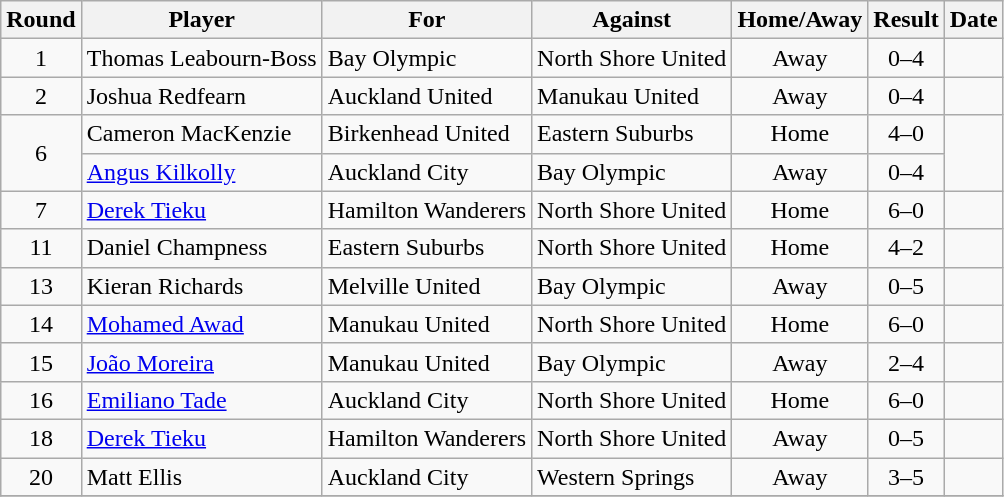<table class="wikitable">
<tr>
<th>Round</th>
<th>Player</th>
<th>For</th>
<th>Against</th>
<th>Home/Away</th>
<th style="text-align:center">Result</th>
<th>Date</th>
</tr>
<tr>
<td style="text-align:center">1</td>
<td>Thomas Leabourn-Boss</td>
<td>Bay Olympic</td>
<td>North Shore United</td>
<td style="text-align:center">Away</td>
<td style="text-align:center">0–4</td>
<td></td>
</tr>
<tr>
<td style="text-align:center">2</td>
<td>Joshua Redfearn</td>
<td>Auckland United</td>
<td>Manukau United</td>
<td style="text-align:center">Away</td>
<td style="text-align:center">0–4</td>
<td></td>
</tr>
<tr>
<td style="text-align:center" rowspan=2>6</td>
<td>Cameron MacKenzie</td>
<td>Birkenhead United</td>
<td>Eastern Suburbs</td>
<td style="text-align:center">Home</td>
<td style="text-align:center">4–0</td>
<td rowspan=2></td>
</tr>
<tr>
<td><a href='#'>Angus Kilkolly</a></td>
<td>Auckland City</td>
<td>Bay Olympic</td>
<td style="text-align:center">Away</td>
<td style="text-align:center">0–4</td>
</tr>
<tr>
<td style="text-align:center">7</td>
<td><a href='#'>Derek Tieku</a></td>
<td>Hamilton Wanderers</td>
<td>North Shore United</td>
<td style="text-align:center">Home</td>
<td style="text-align:center">6–0</td>
<td></td>
</tr>
<tr>
<td style="text-align:center">11</td>
<td>Daniel Champness</td>
<td>Eastern Suburbs</td>
<td>North Shore United</td>
<td style="text-align:center">Home</td>
<td style="text-align:center">4–2</td>
<td></td>
</tr>
<tr>
<td style="text-align:center">13</td>
<td>Kieran Richards</td>
<td>Melville United</td>
<td>Bay Olympic</td>
<td style="text-align:center">Away</td>
<td style="text-align:center">0–5</td>
<td></td>
</tr>
<tr>
<td style="text-align:center">14</td>
<td><a href='#'>Mohamed Awad</a></td>
<td>Manukau United</td>
<td>North Shore United</td>
<td style="text-align:center">Home</td>
<td style="text-align:center">6–0</td>
<td></td>
</tr>
<tr>
<td style="text-align:center">15</td>
<td><a href='#'>João Moreira</a></td>
<td>Manukau United</td>
<td>Bay Olympic</td>
<td style="text-align:center">Away</td>
<td style="text-align:center">2–4</td>
<td></td>
</tr>
<tr>
<td style="text-align:center">16</td>
<td><a href='#'>Emiliano Tade</a> </td>
<td>Auckland City</td>
<td>North Shore United</td>
<td style="text-align:center">Home</td>
<td style="text-align:center">6–0</td>
<td></td>
</tr>
<tr>
<td style="text-align:center">18</td>
<td><a href='#'>Derek Tieku</a></td>
<td>Hamilton Wanderers</td>
<td>North Shore United</td>
<td style="text-align:center">Away</td>
<td style="text-align:center">0–5</td>
<td></td>
</tr>
<tr>
<td style="text-align:center">20</td>
<td>Matt Ellis</td>
<td>Auckland City</td>
<td>Western Springs</td>
<td style="text-align:center">Away</td>
<td style="text-align:center">3–5</td>
<td></td>
</tr>
<tr>
</tr>
</table>
